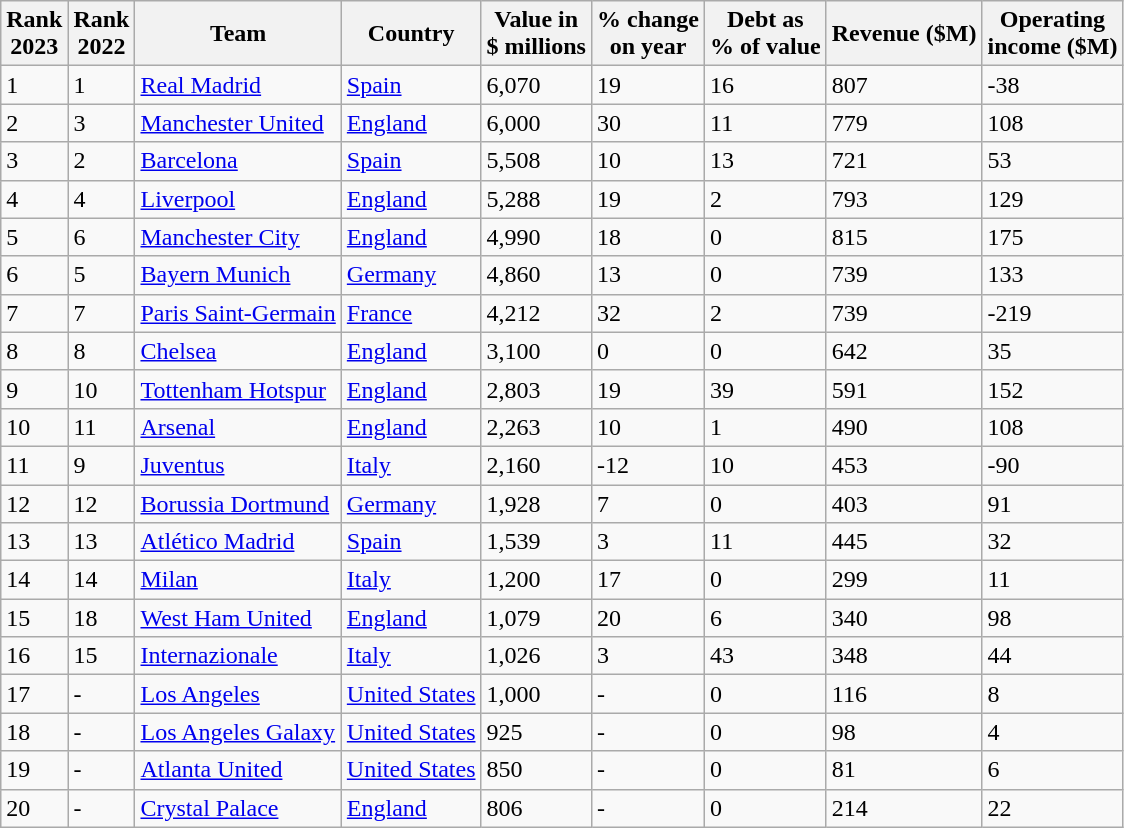<table class="sortable wikitable">
<tr ;k≤>
<th>Rank<br>2023</th>
<th>Rank<br>2022</th>
<th>Team</th>
<th>Country</th>
<th>Value in<br>$ millions</th>
<th>% change<br>on year</th>
<th>Debt as<br>% of value</th>
<th>Revenue ($M)</th>
<th>Operating<br>income ($M)</th>
</tr>
<tr>
<td>1</td>
<td>1</td>
<td><a href='#'>Real Madrid</a></td>
<td> <a href='#'>Spain</a></td>
<td>6,070</td>
<td>19</td>
<td>16</td>
<td>807</td>
<td>-38</td>
</tr>
<tr>
<td>2</td>
<td>3</td>
<td><a href='#'>Manchester United</a></td>
<td> <a href='#'>England</a></td>
<td>6,000</td>
<td>30</td>
<td>11</td>
<td>779</td>
<td>108</td>
</tr>
<tr>
<td>3</td>
<td>2</td>
<td><a href='#'>Barcelona</a></td>
<td> <a href='#'>Spain</a></td>
<td>5,508</td>
<td>10</td>
<td>13</td>
<td>721</td>
<td>53</td>
</tr>
<tr>
<td>4</td>
<td>4</td>
<td><a href='#'>Liverpool</a></td>
<td> <a href='#'>England</a></td>
<td>5,288</td>
<td>19</td>
<td>2</td>
<td>793</td>
<td>129</td>
</tr>
<tr>
<td>5</td>
<td>6</td>
<td><a href='#'>Manchester City</a></td>
<td> <a href='#'>England</a></td>
<td>4,990</td>
<td>18</td>
<td>0</td>
<td>815</td>
<td>175</td>
</tr>
<tr>
<td>6</td>
<td>5</td>
<td><a href='#'>Bayern Munich</a></td>
<td> <a href='#'>Germany</a></td>
<td>4,860</td>
<td>13</td>
<td>0</td>
<td>739</td>
<td>133</td>
</tr>
<tr>
<td>7</td>
<td>7</td>
<td><a href='#'>Paris Saint-Germain</a></td>
<td> <a href='#'>France</a></td>
<td>4,212</td>
<td>32</td>
<td>2</td>
<td>739</td>
<td>-219</td>
</tr>
<tr>
<td>8</td>
<td>8</td>
<td><a href='#'>Chelsea</a></td>
<td> <a href='#'>England</a></td>
<td>3,100</td>
<td>0</td>
<td>0</td>
<td>642</td>
<td>35</td>
</tr>
<tr>
<td>9</td>
<td>10</td>
<td><a href='#'>Tottenham Hotspur</a></td>
<td> <a href='#'>England</a></td>
<td>2,803</td>
<td>19</td>
<td>39</td>
<td>591</td>
<td>152</td>
</tr>
<tr>
<td>10</td>
<td>11</td>
<td><a href='#'>Arsenal</a></td>
<td> <a href='#'>England</a></td>
<td>2,263</td>
<td>10</td>
<td>1</td>
<td>490</td>
<td>108</td>
</tr>
<tr>
<td>11</td>
<td>9</td>
<td><a href='#'>Juventus</a></td>
<td> <a href='#'>Italy</a></td>
<td>2,160</td>
<td>-12</td>
<td>10</td>
<td>453</td>
<td>-90</td>
</tr>
<tr>
<td>12</td>
<td>12</td>
<td><a href='#'>Borussia Dortmund</a></td>
<td> <a href='#'>Germany</a></td>
<td>1,928</td>
<td>7</td>
<td>0</td>
<td>403</td>
<td>91</td>
</tr>
<tr>
<td>13</td>
<td>13</td>
<td><a href='#'>Atlético Madrid</a></td>
<td> <a href='#'>Spain</a></td>
<td>1,539</td>
<td>3</td>
<td>11</td>
<td>445</td>
<td>32</td>
</tr>
<tr>
<td>14</td>
<td>14</td>
<td><a href='#'>Milan</a></td>
<td> <a href='#'>Italy</a></td>
<td>1,200</td>
<td>17</td>
<td>0</td>
<td>299</td>
<td>11</td>
</tr>
<tr>
<td>15</td>
<td>18</td>
<td><a href='#'>West Ham United</a></td>
<td> <a href='#'>England</a></td>
<td>1,079</td>
<td>20</td>
<td>6</td>
<td>340</td>
<td>98</td>
</tr>
<tr>
<td>16</td>
<td>15</td>
<td><a href='#'>Internazionale</a></td>
<td> <a href='#'>Italy</a></td>
<td>1,026</td>
<td>3</td>
<td>43</td>
<td>348</td>
<td>44</td>
</tr>
<tr>
<td>17</td>
<td>-</td>
<td><a href='#'>Los Angeles</a></td>
<td> <a href='#'>United States</a></td>
<td>1,000</td>
<td>-</td>
<td>0</td>
<td>116</td>
<td>8</td>
</tr>
<tr>
<td>18</td>
<td>-</td>
<td><a href='#'>Los Angeles Galaxy</a></td>
<td> <a href='#'>United States</a></td>
<td>925</td>
<td>-</td>
<td>0</td>
<td>98</td>
<td>4</td>
</tr>
<tr>
<td>19</td>
<td>-</td>
<td><a href='#'>Atlanta United</a></td>
<td> <a href='#'>United States</a></td>
<td>850</td>
<td>-</td>
<td>0</td>
<td>81</td>
<td>6</td>
</tr>
<tr>
<td>20</td>
<td>-</td>
<td><a href='#'>Crystal Palace</a></td>
<td> <a href='#'>England</a></td>
<td>806</td>
<td>-</td>
<td>0</td>
<td>214</td>
<td>22</td>
</tr>
</table>
